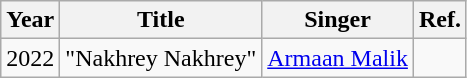<table class="wikitable sortable">
<tr>
<th>Year</th>
<th>Title</th>
<th>Singer</th>
<th class="unsortable">Ref.</th>
</tr>
<tr>
<td>2022</td>
<td>"Nakhrey Nakhrey"</td>
<td><a href='#'>Armaan Malik</a></td>
<td></td>
</tr>
</table>
